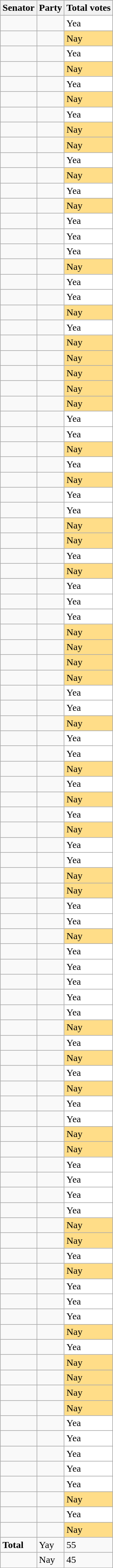<table class="wikitable sortable mw-collapsible mw-collapsed">
<tr>
<th>Senator</th>
<th>Party</th>
<th>Total votes</th>
</tr>
<tr>
<td></td>
<td></td>
<td style="background:#fff;">Yea</td>
</tr>
<tr>
<td></td>
<td></td>
<td style="background:#ffdd88;">Nay</td>
</tr>
<tr>
<td></td>
<td></td>
<td style="background:#fff;">Yea</td>
</tr>
<tr>
<td></td>
<td></td>
<td style="background:#ffdd88;">Nay</td>
</tr>
<tr>
<td></td>
<td></td>
<td style="background:#fff;">Yea</td>
</tr>
<tr>
<td></td>
<td></td>
<td style="background:#ffdd88;">Nay</td>
</tr>
<tr>
<td></td>
<td></td>
<td style="background:#fff;">Yea</td>
</tr>
<tr>
<td></td>
<td></td>
<td style="background:#ffdd88;">Nay</td>
</tr>
<tr>
<td></td>
<td></td>
<td style="background:#ffdd88;">Nay</td>
</tr>
<tr>
<td></td>
<td></td>
<td style="background:#fff;">Yea</td>
</tr>
<tr>
<td></td>
<td></td>
<td style="background:#ffdd88;">Nay</td>
</tr>
<tr>
<td></td>
<td></td>
<td style="background:#fff;">Yea</td>
</tr>
<tr>
<td></td>
<td></td>
<td style="background:#ffdd88;">Nay</td>
</tr>
<tr>
<td></td>
<td></td>
<td style="background:#fff;">Yea</td>
</tr>
<tr>
<td></td>
<td></td>
<td style="background:#fff;">Yea</td>
</tr>
<tr>
<td></td>
<td></td>
<td style="background:#fff;">Yea</td>
</tr>
<tr>
<td></td>
<td></td>
<td style="background:#ffdd88;">Nay</td>
</tr>
<tr>
<td nowrap></td>
<td></td>
<td style="background:#fff;">Yea</td>
</tr>
<tr>
<td></td>
<td></td>
<td style="background:#fff;">Yea</td>
</tr>
<tr>
<td></td>
<td></td>
<td style="background:#ffdd88;">Nay</td>
</tr>
<tr>
<td></td>
<td></td>
<td style="background:#fff;">Yea</td>
</tr>
<tr>
<td></td>
<td></td>
<td style="background:#ffdd88;">Nay</td>
</tr>
<tr>
<td></td>
<td></td>
<td style="background:#ffdd88;">Nay</td>
</tr>
<tr>
<td></td>
<td></td>
<td style="background:#ffdd88;">Nay</td>
</tr>
<tr>
<td></td>
<td></td>
<td style="background:#ffdd88;">Nay</td>
</tr>
<tr>
<td></td>
<td></td>
<td style="background:#ffdd88;">Nay</td>
</tr>
<tr>
<td></td>
<td></td>
<td style="background:#fff;">Yea</td>
</tr>
<tr>
<td></td>
<td></td>
<td style="background:#fff;">Yea</td>
</tr>
<tr>
<td></td>
<td></td>
<td style="background:#ffdd88;">Nay</td>
</tr>
<tr>
<td></td>
<td></td>
<td style="background:#fff;">Yea</td>
</tr>
<tr>
<td></td>
<td></td>
<td style="background:#ffdd88;">Nay</td>
</tr>
<tr>
<td></td>
<td></td>
<td style="background:#fff;">Yea</td>
</tr>
<tr>
<td></td>
<td></td>
<td style="background:#fff;">Yea</td>
</tr>
<tr>
<td></td>
<td></td>
<td style="background:#ffdd88;">Nay</td>
</tr>
<tr>
<td></td>
<td></td>
<td style="background:#ffdd88;">Nay</td>
</tr>
<tr>
<td></td>
<td></td>
<td style="background:#fff;">Yea</td>
</tr>
<tr>
<td></td>
<td></td>
<td style="background:#ffdd88;">Nay</td>
</tr>
<tr>
<td></td>
<td></td>
<td style="background:#fff;">Yea</td>
</tr>
<tr>
<td></td>
<td></td>
<td style="background:#fff;">Yea</td>
</tr>
<tr>
<td></td>
<td></td>
<td style="background:#fff;">Yea</td>
</tr>
<tr>
<td></td>
<td></td>
<td style="background:#ffdd88;">Nay</td>
</tr>
<tr>
<td></td>
<td></td>
<td style="background:#ffdd88;">Nay</td>
</tr>
<tr>
<td></td>
<td></td>
<td style="background:#ffdd88;">Nay</td>
</tr>
<tr>
<td></td>
<td></td>
<td style="background:#ffdd88;">Nay</td>
</tr>
<tr>
<td></td>
<td></td>
<td style="background:#fff;">Yea</td>
</tr>
<tr>
<td></td>
<td></td>
<td style="background:#fff;">Yea</td>
</tr>
<tr>
<td></td>
<td></td>
<td style="background:#ffdd88;">Nay</td>
</tr>
<tr>
<td></td>
<td></td>
<td style="background:#fff;">Yea</td>
</tr>
<tr>
<td></td>
<td></td>
<td style="background:#fff;">Yea</td>
</tr>
<tr>
<td></td>
<td></td>
<td style="background:#ffdd88;">Nay</td>
</tr>
<tr>
<td></td>
<td></td>
<td style="background:#fff;">Yea</td>
</tr>
<tr>
<td></td>
<td></td>
<td style="background:#ffdd88;">Nay</td>
</tr>
<tr>
<td></td>
<td></td>
<td style="background:#fff;">Yea</td>
</tr>
<tr>
<td></td>
<td></td>
<td style="background:#ffdd88;">Nay</td>
</tr>
<tr>
<td></td>
<td></td>
<td style="background:#fff;">Yea</td>
</tr>
<tr>
<td></td>
<td></td>
<td style="background:#fff;">Yea</td>
</tr>
<tr>
<td></td>
<td></td>
<td style="background:#ffdd88;">Nay</td>
</tr>
<tr>
<td></td>
<td></td>
<td style="background:#ffdd88;">Nay</td>
</tr>
<tr>
<td></td>
<td></td>
<td style="background:#fff;">Yea</td>
</tr>
<tr>
<td></td>
<td></td>
<td style="background:#fff;">Yea</td>
</tr>
<tr>
<td></td>
<td></td>
<td style="background:#ffdd88;">Nay</td>
</tr>
<tr>
<td></td>
<td></td>
<td style="background:#fff;">Yea</td>
</tr>
<tr>
<td></td>
<td></td>
<td style="background:#fff;">Yea</td>
</tr>
<tr>
<td></td>
<td></td>
<td style="background:#fff;">Yea</td>
</tr>
<tr>
<td></td>
<td></td>
<td style="background:#fff;">Yea</td>
</tr>
<tr>
<td></td>
<td></td>
<td style="background:#fff;">Yea</td>
</tr>
<tr>
<td></td>
<td></td>
<td style="background:#ffdd88;">Nay</td>
</tr>
<tr>
<td></td>
<td></td>
<td style="background:#fff;">Yea</td>
</tr>
<tr>
<td></td>
<td></td>
<td style="background:#ffdd88;">Nay</td>
</tr>
<tr>
<td></td>
<td></td>
<td style="background:#fff;">Yea</td>
</tr>
<tr>
<td></td>
<td></td>
<td style="background:#ffdd88;">Nay</td>
</tr>
<tr>
<td></td>
<td></td>
<td style="background:#fff;">Yea</td>
</tr>
<tr>
<td></td>
<td></td>
<td style="background:#fff;">Yea</td>
</tr>
<tr>
<td></td>
<td></td>
<td style="background:#ffdd88;">Nay</td>
</tr>
<tr>
<td></td>
<td></td>
<td style="background:#ffdd88;">Nay</td>
</tr>
<tr>
<td></td>
<td></td>
<td style="background:#fff;">Yea</td>
</tr>
<tr>
<td></td>
<td></td>
<td style="background:#fff;">Yea</td>
</tr>
<tr>
<td></td>
<td></td>
<td style="background:#fff;">Yea</td>
</tr>
<tr>
<td></td>
<td></td>
<td style="background:#fff;">Yea</td>
</tr>
<tr>
<td></td>
<td></td>
<td style="background:#ffdd88;">Nay</td>
</tr>
<tr>
<td></td>
<td></td>
<td style="background:#ffdd88;">Nay</td>
</tr>
<tr>
<td></td>
<td></td>
<td style="background:#fff;">Yea</td>
</tr>
<tr>
<td></td>
<td></td>
<td style="background:#ffdd88;">Nay</td>
</tr>
<tr>
<td></td>
<td></td>
<td style="background:#fff;">Yea</td>
</tr>
<tr>
<td></td>
<td></td>
<td style="background:#fff;">Yea</td>
</tr>
<tr>
<td></td>
<td></td>
<td style="background:#fff;">Yea</td>
</tr>
<tr>
<td></td>
<td></td>
<td style="background:#ffdd88;">Nay</td>
</tr>
<tr>
<td></td>
<td></td>
<td style="background:#fff;">Yea</td>
</tr>
<tr>
<td></td>
<td></td>
<td style="background:#ffdd88;">Nay</td>
</tr>
<tr>
<td></td>
<td></td>
<td style="background:#ffdd88;">Nay</td>
</tr>
<tr>
<td></td>
<td></td>
<td style="background:#ffdd88;">Nay</td>
</tr>
<tr>
<td></td>
<td></td>
<td style="background:#ffdd88;">Nay</td>
</tr>
<tr>
<td></td>
<td></td>
<td style="background:#fff;">Yea</td>
</tr>
<tr>
<td></td>
<td></td>
<td style="background:#fff;">Yea</td>
</tr>
<tr>
<td></td>
<td></td>
<td style="background:#fff;">Yea</td>
</tr>
<tr>
<td></td>
<td></td>
<td style="background:#fff;">Yea</td>
</tr>
<tr>
<td></td>
<td></td>
<td style="background:#fff;">Yea</td>
</tr>
<tr>
<td></td>
<td></td>
<td style="background:#ffdd88;">Nay</td>
</tr>
<tr>
<td></td>
<td></td>
<td style="background:#fff;">Yea</td>
</tr>
<tr>
<td></td>
<td></td>
<td style="background:#ffdd88;">Nay</td>
</tr>
<tr>
<td colspan="1" rowspan="1"><strong>Total</strong></td>
<td>Yay</td>
<td>55</td>
</tr>
<tr>
<td></td>
<td>Nay</td>
<td>45</td>
</tr>
</table>
